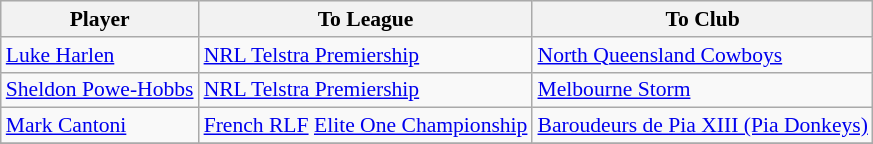<table class="wikitable" style="font-size:90%">
<tr bgcolor="#efefef">
<th width=" ">Player</th>
<th width=" ">To League</th>
<th width=" ">To Club</th>
</tr>
<tr>
<td> <a href='#'>Luke Harlen</a></td>
<td><a href='#'>NRL Telstra Premiership</a></td>
<td> <a href='#'>North Queensland Cowboys</a></td>
</tr>
<tr>
<td> <a href='#'>Sheldon Powe-Hobbs</a></td>
<td><a href='#'>NRL Telstra Premiership</a></td>
<td> <a href='#'>Melbourne Storm</a></td>
</tr>
<tr>
<td> <a href='#'>Mark Cantoni</a></td>
<td><a href='#'>French RLF</a> <a href='#'>Elite One Championship</a></td>
<td> <a href='#'>Baroudeurs de Pia XIII (Pia Donkeys)</a></td>
</tr>
<tr>
</tr>
</table>
